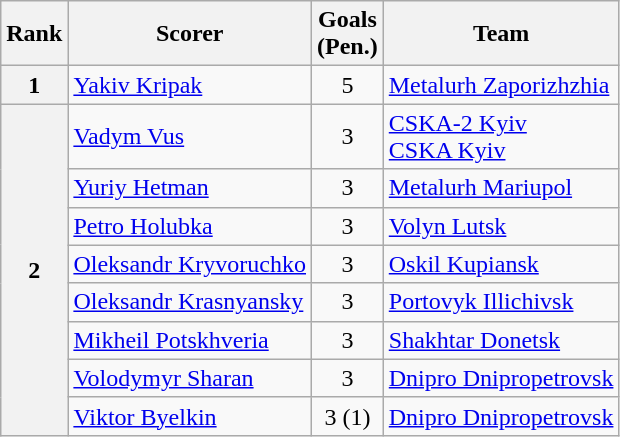<table class="wikitable">
<tr>
<th>Rank</th>
<th>Scorer</th>
<th>Goals<br>(Pen.)</th>
<th>Team</th>
</tr>
<tr>
<th>1</th>
<td> <a href='#'>Yakiv Kripak</a></td>
<td align="center">5</td>
<td><a href='#'>Metalurh Zaporizhzhia</a></td>
</tr>
<tr>
<th align="center" rowspan=8>2</th>
<td> <a href='#'>Vadym Vus</a></td>
<td align="center">3</td>
<td><a href='#'>CSKA-2 Kyiv</a><br><a href='#'>CSKA Kyiv</a></td>
</tr>
<tr>
<td> <a href='#'>Yuriy Hetman</a></td>
<td align="center">3</td>
<td><a href='#'>Metalurh Mariupol</a></td>
</tr>
<tr>
<td> <a href='#'>Petro Holubka</a></td>
<td align="center">3</td>
<td><a href='#'>Volyn Lutsk</a></td>
</tr>
<tr>
<td> <a href='#'>Oleksandr Kryvoruchko</a></td>
<td align="center">3</td>
<td><a href='#'>Oskil Kupiansk</a></td>
</tr>
<tr>
<td> <a href='#'>Oleksandr Krasnyansky</a></td>
<td align="center">3</td>
<td><a href='#'>Portovyk Illichivsk</a></td>
</tr>
<tr>
<td> <a href='#'>Mikheil Potskhveria</a></td>
<td align="center">3</td>
<td><a href='#'>Shakhtar Donetsk</a></td>
</tr>
<tr>
<td> <a href='#'>Volodymyr Sharan</a></td>
<td align="center">3</td>
<td><a href='#'>Dnipro Dnipropetrovsk</a></td>
</tr>
<tr>
<td> <a href='#'>Viktor Byelkin</a></td>
<td align="center">3 (1)</td>
<td><a href='#'>Dnipro Dnipropetrovsk</a></td>
</tr>
</table>
